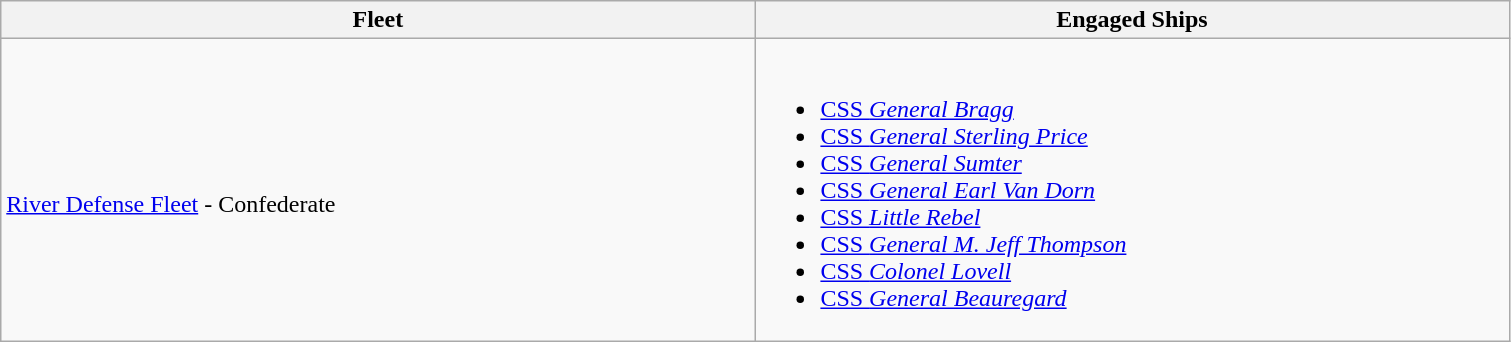<table class="wikitable">
<tr>
<th width=25%>Fleet</th>
<th width=25%>Engaged Ships</th>
</tr>
<tr>
<td><br><a href='#'>River Defense Fleet</a> - Confederate</td>
<td><br><ul><li><a href='#'>CSS <em>General Bragg</em></a></li><li><a href='#'>CSS <em>General Sterling Price</em></a></li><li><a href='#'>CSS <em>General Sumter</em></a></li><li><a href='#'>CSS <em>General Earl Van Dorn</em></a></li><li><a href='#'>CSS <em>Little Rebel</em></a></li><li><a href='#'>CSS <em>General M. Jeff Thompson</em></a></li><li><a href='#'>CSS <em>Colonel Lovell</em></a></li><li><a href='#'>CSS <em>General Beauregard</em></a></li></ul></td>
</tr>
</table>
